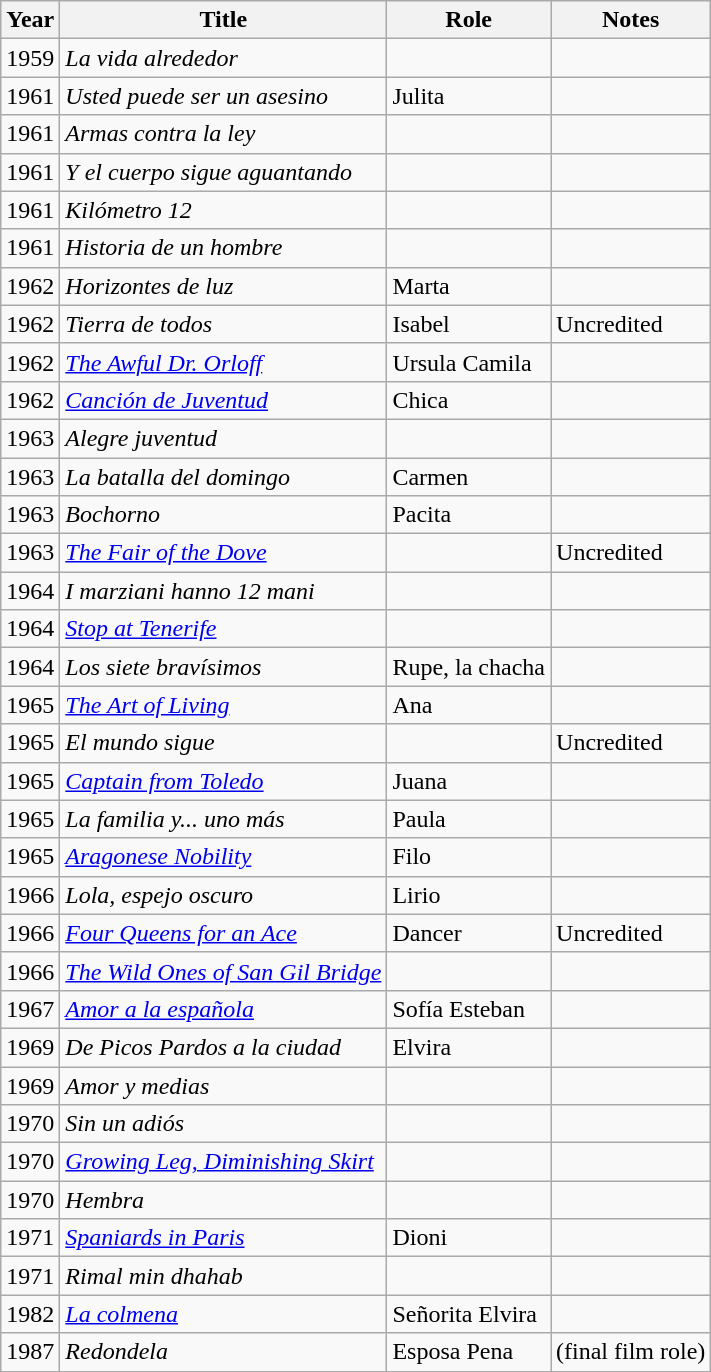<table class="wikitable">
<tr>
<th>Year</th>
<th>Title</th>
<th>Role</th>
<th>Notes</th>
</tr>
<tr>
<td>1959</td>
<td><em>La vida alrededor</em></td>
<td></td>
<td></td>
</tr>
<tr>
<td>1961</td>
<td><em>Usted puede ser un asesino</em></td>
<td>Julita</td>
<td></td>
</tr>
<tr>
<td>1961</td>
<td><em>Armas contra la ley</em></td>
<td></td>
<td></td>
</tr>
<tr>
<td>1961</td>
<td><em>Y el cuerpo sigue aguantando</em></td>
<td></td>
<td></td>
</tr>
<tr>
<td>1961</td>
<td><em>Kilómetro 12</em></td>
<td></td>
<td></td>
</tr>
<tr>
<td>1961</td>
<td><em>Historia de un hombre</em></td>
<td></td>
<td></td>
</tr>
<tr>
<td>1962</td>
<td><em>Horizontes de luz</em></td>
<td>Marta</td>
<td></td>
</tr>
<tr>
<td>1962</td>
<td><em>Tierra de todos</em></td>
<td>Isabel</td>
<td>Uncredited</td>
</tr>
<tr>
<td>1962</td>
<td><em><a href='#'>The Awful Dr. Orloff</a></em></td>
<td>Ursula Camila</td>
<td></td>
</tr>
<tr>
<td>1962</td>
<td><em><a href='#'>Canción de Juventud</a></em></td>
<td>Chica</td>
<td></td>
</tr>
<tr>
<td>1963</td>
<td><em>Alegre juventud</em></td>
<td></td>
<td></td>
</tr>
<tr>
<td>1963</td>
<td><em>La batalla del domingo</em></td>
<td>Carmen</td>
<td></td>
</tr>
<tr>
<td>1963</td>
<td><em>Bochorno</em></td>
<td>Pacita</td>
<td></td>
</tr>
<tr>
<td>1963</td>
<td><em><a href='#'>The Fair of the Dove</a></em></td>
<td></td>
<td>Uncredited</td>
</tr>
<tr>
<td>1964</td>
<td><em>I marziani hanno 12 mani</em></td>
<td></td>
<td></td>
</tr>
<tr>
<td>1964</td>
<td><em><a href='#'>Stop at Tenerife</a></em></td>
<td></td>
<td></td>
</tr>
<tr>
<td>1964</td>
<td><em>Los siete bravísimos</em></td>
<td>Rupe, la chacha</td>
<td></td>
</tr>
<tr>
<td>1965</td>
<td><em><a href='#'>The Art of Living</a></em></td>
<td>Ana</td>
<td></td>
</tr>
<tr>
<td>1965</td>
<td><em>El mundo sigue</em></td>
<td></td>
<td>Uncredited</td>
</tr>
<tr>
<td>1965</td>
<td><em><a href='#'>Captain from Toledo</a></em></td>
<td>Juana</td>
<td></td>
</tr>
<tr>
<td>1965</td>
<td><em>La familia y... uno más</em></td>
<td>Paula</td>
<td></td>
</tr>
<tr>
<td>1965</td>
<td><em><a href='#'>Aragonese Nobility</a></em></td>
<td>Filo</td>
<td></td>
</tr>
<tr>
<td>1966</td>
<td><em>Lola, espejo oscuro</em></td>
<td>Lirio</td>
<td></td>
</tr>
<tr>
<td>1966</td>
<td><em><a href='#'>Four Queens for an Ace</a></em></td>
<td>Dancer</td>
<td>Uncredited</td>
</tr>
<tr>
<td>1966</td>
<td><em><a href='#'>The Wild Ones of San Gil Bridge</a></em></td>
<td></td>
<td></td>
</tr>
<tr>
<td>1967</td>
<td><em><a href='#'>Amor a la española</a></em></td>
<td>Sofía Esteban</td>
<td></td>
</tr>
<tr>
<td>1969</td>
<td><em>De Picos Pardos a la ciudad</em></td>
<td>Elvira</td>
<td></td>
</tr>
<tr>
<td>1969</td>
<td><em>Amor y medias</em></td>
<td></td>
<td></td>
</tr>
<tr>
<td>1970</td>
<td><em>Sin un adiós</em></td>
<td></td>
<td></td>
</tr>
<tr>
<td>1970</td>
<td><em><a href='#'>Growing Leg, Diminishing Skirt</a></em></td>
<td></td>
<td></td>
</tr>
<tr>
<td>1970</td>
<td><em>Hembra</em></td>
<td></td>
<td></td>
</tr>
<tr>
<td>1971</td>
<td><em><a href='#'>Spaniards in Paris</a></em></td>
<td>Dioni</td>
<td></td>
</tr>
<tr>
<td>1971</td>
<td><em>Rimal min dhahab</em></td>
<td></td>
<td></td>
</tr>
<tr>
<td>1982</td>
<td><em><a href='#'>La colmena</a></em></td>
<td>Señorita Elvira</td>
<td></td>
</tr>
<tr>
<td>1987</td>
<td><em>Redondela</em></td>
<td>Esposa Pena</td>
<td>(final film role)</td>
</tr>
</table>
